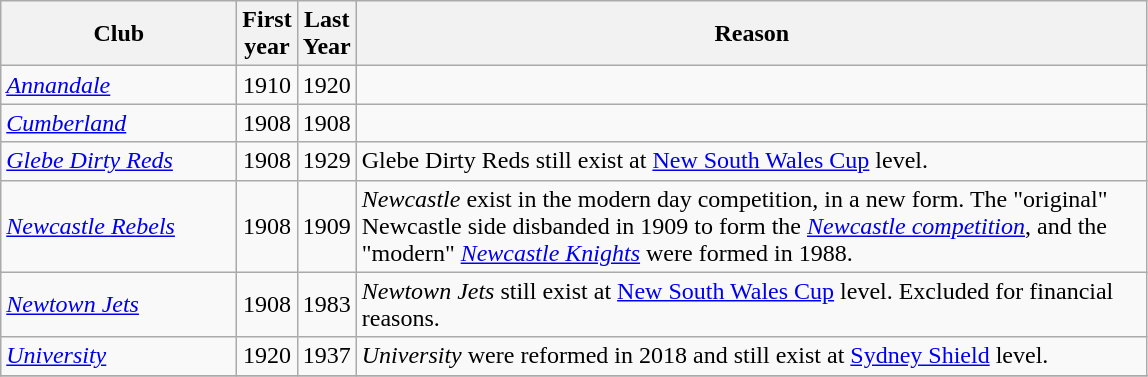<table class="wikitable sortable">
<tr>
<th scope="col" width="150px">Club</th>
<th scope="col" width="30px">First year</th>
<th scope="col" width="30px">Last Year</th>
<th scope="col" width="520px">Reason</th>
</tr>
<tr>
<td><em><a href='#'>Annandale</a></em></td>
<td align="center">1910</td>
<td align="center">1920</td>
<td></td>
</tr>
<tr>
<td><em><a href='#'>Cumberland</a></em></td>
<td align="center">1908</td>
<td align="center">1908</td>
<td></td>
</tr>
<tr>
<td><em><a href='#'>Glebe Dirty Reds</a></em></td>
<td align="center">1908</td>
<td align="center">1929</td>
<td>Glebe Dirty Reds still exist at <a href='#'>New South Wales Cup</a> level.</td>
</tr>
<tr>
<td><em><a href='#'>Newcastle Rebels</a></em></td>
<td align="center">1908</td>
<td align="center">1909</td>
<td><em>Newcastle</em> exist in the modern day competition, in a new form. The "original" Newcastle side disbanded in 1909 to form the <em><a href='#'>Newcastle competition</a></em>, and the "modern" <em><a href='#'>Newcastle Knights</a></em> were formed in 1988.</td>
</tr>
<tr>
<td><em><a href='#'>Newtown Jets</a></em></td>
<td align="center">1908</td>
<td align="center">1983</td>
<td><em>Newtown Jets</em> still exist at <a href='#'>New South Wales Cup</a> level. Excluded for financial reasons.</td>
</tr>
<tr>
<td><em><a href='#'>University</a></em></td>
<td align="center">1920</td>
<td align="center">1937</td>
<td><em>University</em> were reformed in 2018 and still exist at <a href='#'>Sydney Shield</a> level.</td>
</tr>
<tr>
</tr>
</table>
